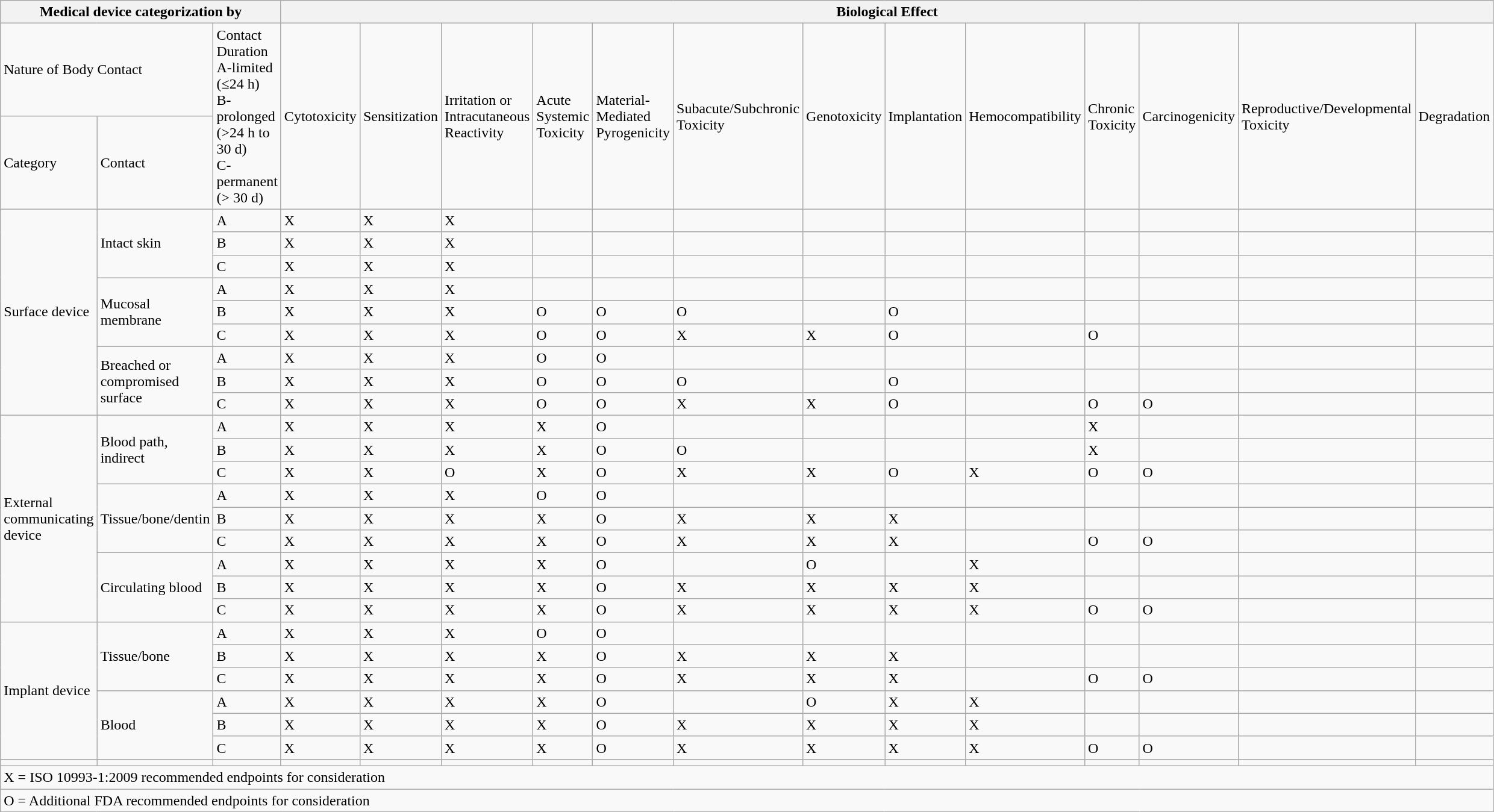<table class="wikitable">
<tr>
<th colspan="3">Medical device categorization by</th>
<th colspan="13">Biological Effect</th>
</tr>
<tr>
<td colspan="2">Nature of Body Contact</td>
<td rowspan="2">Contact Duration<br>A-limited<br>(≤24 h)<br>B-prolonged<br>(>24 h to 30 d)<br>C-permanent<br>(> 30 d)</td>
<td rowspan="2">Cytotoxicity</td>
<td rowspan="2">Sensitization</td>
<td rowspan="2">Irritation or Intracutaneous Reactivity</td>
<td rowspan="2">Acute Systemic Toxicity</td>
<td rowspan="2">Material-Mediated Pyrogenicity</td>
<td rowspan="2">Subacute/Subchronic Toxicity</td>
<td rowspan="2">Genotoxicity</td>
<td rowspan="2">Implantation</td>
<td rowspan="2">Hemocompatibility</td>
<td rowspan="2">Chronic Toxicity</td>
<td rowspan="2">Carcinogenicity</td>
<td rowspan="2">Reproductive/Developmental Toxicity</td>
<td rowspan="2">Degradation</td>
</tr>
<tr>
<td>Category</td>
<td>Contact</td>
</tr>
<tr>
<td rowspan="9">Surface device</td>
<td rowspan="3">Intact skin</td>
<td>A</td>
<td>X</td>
<td>X</td>
<td>X</td>
<td></td>
<td></td>
<td></td>
<td></td>
<td></td>
<td></td>
<td></td>
<td></td>
<td></td>
<td></td>
</tr>
<tr>
<td>B</td>
<td>X</td>
<td>X</td>
<td>X</td>
<td></td>
<td></td>
<td></td>
<td></td>
<td></td>
<td></td>
<td></td>
<td></td>
<td></td>
<td></td>
</tr>
<tr>
<td>C</td>
<td>X</td>
<td>X</td>
<td>X</td>
<td></td>
<td></td>
<td></td>
<td></td>
<td></td>
<td></td>
<td></td>
<td></td>
<td></td>
<td></td>
</tr>
<tr>
<td rowspan="3">Mucosal membrane</td>
<td>A</td>
<td>X</td>
<td>X</td>
<td>X</td>
<td></td>
<td></td>
<td></td>
<td></td>
<td></td>
<td></td>
<td></td>
<td></td>
<td></td>
<td></td>
</tr>
<tr>
<td>B</td>
<td>X</td>
<td>X</td>
<td>X</td>
<td>O</td>
<td>O</td>
<td>O</td>
<td></td>
<td>O</td>
<td></td>
<td></td>
<td></td>
<td></td>
<td></td>
</tr>
<tr>
<td>C</td>
<td>X</td>
<td>X</td>
<td>X</td>
<td>O</td>
<td>O</td>
<td>X</td>
<td>X</td>
<td>O</td>
<td></td>
<td>O</td>
<td></td>
<td></td>
<td></td>
</tr>
<tr>
<td rowspan="3">Breached or compromised surface</td>
<td>A</td>
<td>X</td>
<td>X</td>
<td>X</td>
<td>O</td>
<td>O</td>
<td></td>
<td></td>
<td></td>
<td></td>
<td></td>
<td></td>
<td></td>
<td></td>
</tr>
<tr>
<td>B</td>
<td>X</td>
<td>X</td>
<td>X</td>
<td>O</td>
<td>O</td>
<td>O</td>
<td></td>
<td>O</td>
<td></td>
<td></td>
<td></td>
<td></td>
<td></td>
</tr>
<tr>
<td>C</td>
<td>X</td>
<td>X</td>
<td>X</td>
<td>O</td>
<td>O</td>
<td>X</td>
<td>X</td>
<td>O</td>
<td></td>
<td>O</td>
<td>O</td>
<td></td>
<td></td>
</tr>
<tr>
<td rowspan="9">External communicating device</td>
<td rowspan="3">Blood path, indirect</td>
<td>A</td>
<td>X</td>
<td>X</td>
<td>X</td>
<td>X</td>
<td>O</td>
<td></td>
<td></td>
<td></td>
<td></td>
<td>X</td>
<td></td>
<td></td>
<td></td>
</tr>
<tr>
<td>B</td>
<td>X</td>
<td>X</td>
<td>X</td>
<td>X</td>
<td>O</td>
<td>O</td>
<td></td>
<td></td>
<td></td>
<td>X</td>
<td></td>
<td></td>
<td></td>
</tr>
<tr>
<td>C</td>
<td>X</td>
<td>X</td>
<td>O</td>
<td>X</td>
<td>O</td>
<td>X</td>
<td>X</td>
<td>O</td>
<td>X</td>
<td>O</td>
<td>O</td>
<td></td>
<td></td>
</tr>
<tr>
<td rowspan="3">Tissue/bone/dentin</td>
<td>A</td>
<td>X</td>
<td>X</td>
<td>X</td>
<td>O</td>
<td>O</td>
<td></td>
<td></td>
<td></td>
<td></td>
<td></td>
<td></td>
<td></td>
<td></td>
</tr>
<tr>
<td>B</td>
<td>X</td>
<td>X</td>
<td>X</td>
<td>X</td>
<td>O</td>
<td>X</td>
<td>X</td>
<td>X</td>
<td></td>
<td></td>
<td></td>
<td></td>
<td></td>
</tr>
<tr>
<td>C</td>
<td>X</td>
<td>X</td>
<td>X</td>
<td>X</td>
<td>O</td>
<td>X</td>
<td>X</td>
<td>X</td>
<td></td>
<td>O</td>
<td>O</td>
<td></td>
<td></td>
</tr>
<tr>
<td rowspan="3">Circulating blood</td>
<td>A</td>
<td>X</td>
<td>X</td>
<td>X</td>
<td>X</td>
<td>O</td>
<td></td>
<td>O</td>
<td></td>
<td>X</td>
<td></td>
<td></td>
<td></td>
<td></td>
</tr>
<tr>
<td>B</td>
<td>X</td>
<td>X</td>
<td>X</td>
<td>X</td>
<td>O</td>
<td>X</td>
<td>X</td>
<td>X</td>
<td>X</td>
<td></td>
<td></td>
<td></td>
<td></td>
</tr>
<tr>
<td>C</td>
<td>X</td>
<td>X</td>
<td>X</td>
<td>X</td>
<td>O</td>
<td>X</td>
<td>X</td>
<td>X</td>
<td>X</td>
<td>O</td>
<td>O</td>
<td></td>
<td></td>
</tr>
<tr>
<td rowspan="6">Implant device</td>
<td rowspan="3">Tissue/bone</td>
<td>A</td>
<td>X</td>
<td>X</td>
<td>X</td>
<td>O</td>
<td>O</td>
<td></td>
<td></td>
<td></td>
<td></td>
<td></td>
<td></td>
<td></td>
<td></td>
</tr>
<tr>
<td>B</td>
<td>X</td>
<td>X</td>
<td>X</td>
<td>X</td>
<td>O</td>
<td>X</td>
<td>X</td>
<td>X</td>
<td></td>
<td></td>
<td></td>
<td></td>
<td></td>
</tr>
<tr>
<td>C</td>
<td>X</td>
<td>X</td>
<td>X</td>
<td>X</td>
<td>O</td>
<td>X</td>
<td>X</td>
<td>X</td>
<td></td>
<td>O</td>
<td>O</td>
<td></td>
<td></td>
</tr>
<tr>
<td rowspan="3">Blood</td>
<td>A</td>
<td>X</td>
<td>X</td>
<td>X</td>
<td>X</td>
<td>O</td>
<td></td>
<td>O</td>
<td>X</td>
<td>X</td>
<td></td>
<td></td>
<td></td>
<td></td>
</tr>
<tr>
<td>B</td>
<td>X</td>
<td>X</td>
<td>X</td>
<td>X</td>
<td>O</td>
<td>X</td>
<td>X</td>
<td>X</td>
<td>X</td>
<td></td>
<td></td>
<td></td>
<td></td>
</tr>
<tr>
<td>C</td>
<td>X</td>
<td>X</td>
<td>X</td>
<td>X</td>
<td>O</td>
<td>X</td>
<td>X</td>
<td>X</td>
<td>X</td>
<td>O</td>
<td>O</td>
<td></td>
<td></td>
</tr>
<tr>
<td></td>
<td></td>
<td></td>
<td></td>
<td></td>
<td></td>
<td></td>
<td></td>
<td></td>
<td></td>
<td></td>
<td></td>
<td></td>
<td></td>
<td></td>
<td></td>
</tr>
<tr>
<td colspan="16">X = ISO 10993-1:2009 recommended endpoints for consideration</td>
</tr>
<tr>
<td colspan="16">O = Additional FDA recommended endpoints for consideration</td>
</tr>
</table>
